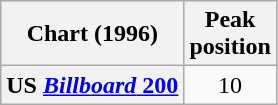<table class="wikitable sortable plainrowheaders" style="text-align:center">
<tr>
<th scope="col">Chart (1996)</th>
<th scope="col">Peak<br>position</th>
</tr>
<tr>
<th scope="row">US <a href='#'><em>Billboard</em> 200</a></th>
<td>10</td>
</tr>
</table>
